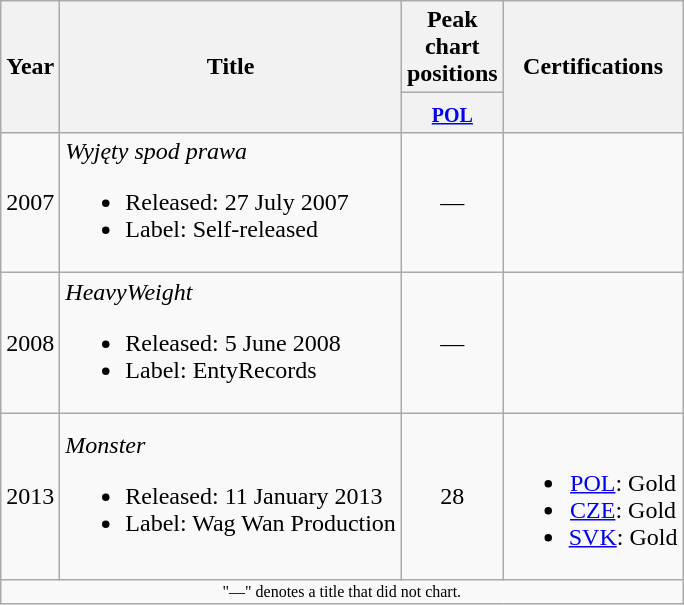<table class=wikitable style=text-align:center;>
<tr>
<th rowspan=2>Year</th>
<th rowspan=2>Title</th>
<th colspan=1>Peak chart positions</th>
<th rowspan=2>Certifications</th>
</tr>
<tr style="vertical-align:top;line-height:1.2">
<th width=25px><small><a href='#'>POL</a></small><br></th>
</tr>
<tr>
<td>2007</td>
<td align=left><em>Wyjęty spod prawa</em><br><ul><li>Released: 27 July 2007</li><li>Label: Self-released</li></ul></td>
<td>—</td>
<td></td>
</tr>
<tr>
<td>2008</td>
<td align=left><em>HeavyWeight</em><br><ul><li>Released: 5 June 2008</li><li>Label: EntyRecords</li></ul></td>
<td>—</td>
<td></td>
</tr>
<tr>
<td>2013</td>
<td align=left><em>Monster</em><br><ul><li>Released: 11 January 2013</li><li>Label: Wag Wan Production</li></ul></td>
<td>28</td>
<td><br><ul><li><a href='#'>POL</a>: Gold</li><li><a href='#'>CZE</a>: Gold</li><li><a href='#'>SVK</a>: Gold</li></ul></td>
</tr>
<tr>
<td colspan=10 style=font-size:8pt;>"—" denotes a title that did not chart.</td>
</tr>
</table>
